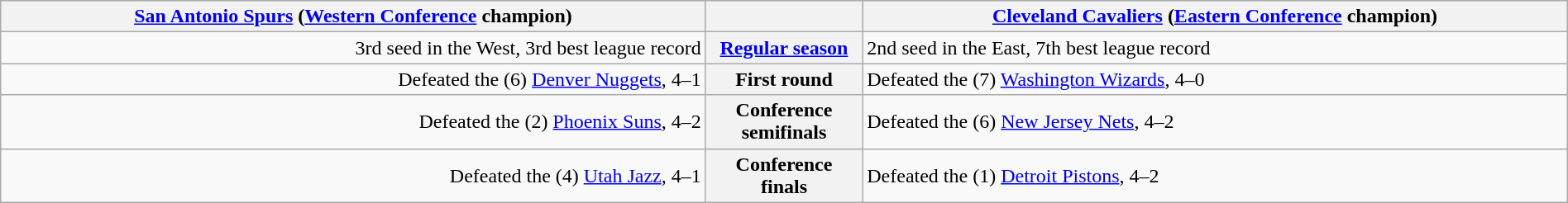<table style="width:100%;" class="wikitable">
<tr valign=top>
<th colspan="2" style="width:45%;"><a href='#'>San Antonio Spurs</a> (<a href='#'>Western Conference</a> champion)</th>
<th></th>
<th colspan="2" style="width:45%;"><a href='#'>Cleveland Cavaliers</a> (<a href='#'>Eastern Conference</a> champion)</th>
</tr>
<tr>
<td align=right>3rd seed in the West, 3rd best league record</td>
<th colspan=2><a href='#'>Regular season</a></th>
<td align=left>2nd seed in the East, 7th best league record</td>
</tr>
<tr>
<td align=right>Defeated the (6) <a href='#'>Denver Nuggets</a>, 4–1</td>
<th colspan=2>First round</th>
<td align=left>Defeated the (7) <a href='#'>Washington Wizards</a>, 4–0</td>
</tr>
<tr>
<td align=right>Defeated the (2) <a href='#'>Phoenix Suns</a>, 4–2</td>
<th colspan=2>Conference semifinals</th>
<td align=left>Defeated the (6) <a href='#'>New Jersey Nets</a>, 4–2</td>
</tr>
<tr>
<td align=right>Defeated the (4) <a href='#'>Utah Jazz</a>, 4–1</td>
<th colspan=2>Conference finals</th>
<td align=left>Defeated the (1) <a href='#'>Detroit Pistons</a>, 4–2</td>
</tr>
</table>
